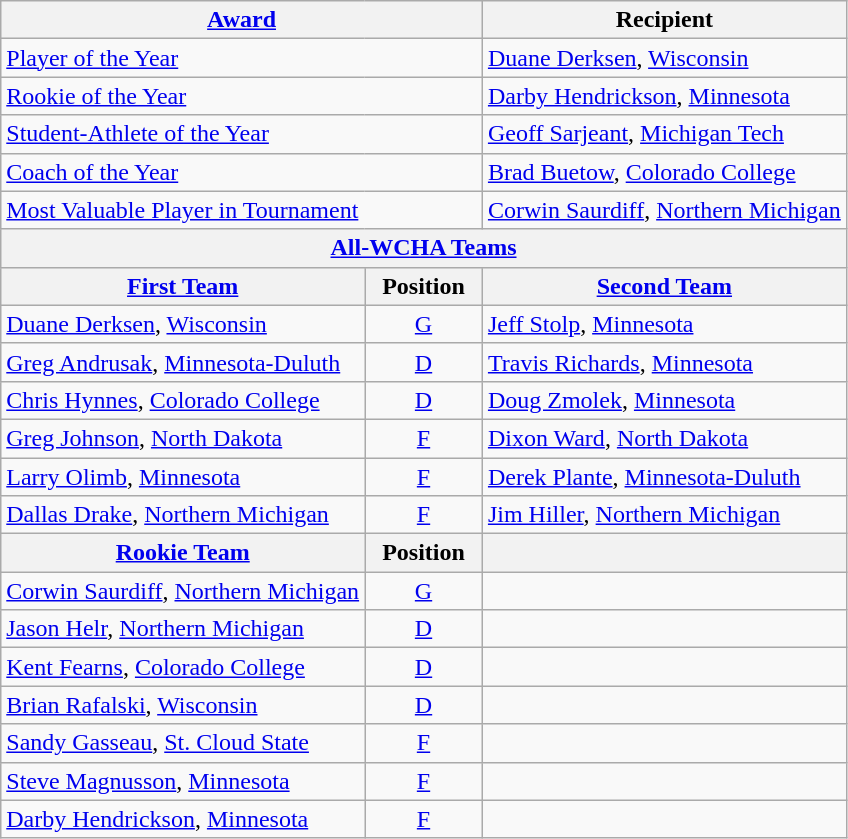<table class="wikitable">
<tr>
<th colspan=2><a href='#'>Award</a></th>
<th>Recipient</th>
</tr>
<tr>
<td colspan=2><a href='#'>Player of the Year</a></td>
<td><a href='#'>Duane Derksen</a>, <a href='#'>Wisconsin</a></td>
</tr>
<tr>
<td colspan=2><a href='#'>Rookie of the Year</a></td>
<td><a href='#'>Darby Hendrickson</a>, <a href='#'>Minnesota</a></td>
</tr>
<tr>
<td colspan=2><a href='#'>Student-Athlete of the Year</a></td>
<td><a href='#'>Geoff Sarjeant</a>, <a href='#'>Michigan Tech</a></td>
</tr>
<tr>
<td colspan=2><a href='#'>Coach of the Year</a></td>
<td><a href='#'>Brad Buetow</a>, <a href='#'>Colorado College</a></td>
</tr>
<tr>
<td colspan=2><a href='#'>Most Valuable Player in Tournament</a></td>
<td><a href='#'>Corwin Saurdiff</a>, <a href='#'>Northern Michigan</a></td>
</tr>
<tr>
<th colspan=3><a href='#'>All-WCHA Teams</a></th>
</tr>
<tr>
<th><a href='#'>First Team</a></th>
<th>  Position  </th>
<th><a href='#'>Second Team</a></th>
</tr>
<tr>
<td><a href='#'>Duane Derksen</a>, <a href='#'>Wisconsin</a></td>
<td align=center><a href='#'>G</a></td>
<td><a href='#'>Jeff Stolp</a>, <a href='#'>Minnesota</a></td>
</tr>
<tr>
<td><a href='#'>Greg Andrusak</a>, <a href='#'>Minnesota-Duluth</a></td>
<td align=center><a href='#'>D</a></td>
<td><a href='#'>Travis Richards</a>, <a href='#'>Minnesota</a></td>
</tr>
<tr>
<td><a href='#'>Chris Hynnes</a>, <a href='#'>Colorado College</a></td>
<td align=center><a href='#'>D</a></td>
<td><a href='#'>Doug Zmolek</a>, <a href='#'>Minnesota</a></td>
</tr>
<tr>
<td><a href='#'>Greg Johnson</a>, <a href='#'>North Dakota</a></td>
<td align=center><a href='#'>F</a></td>
<td><a href='#'>Dixon Ward</a>, <a href='#'>North Dakota</a></td>
</tr>
<tr>
<td><a href='#'>Larry Olimb</a>, <a href='#'>Minnesota</a></td>
<td align=center><a href='#'>F</a></td>
<td><a href='#'>Derek Plante</a>, <a href='#'>Minnesota-Duluth</a></td>
</tr>
<tr>
<td><a href='#'>Dallas Drake</a>, <a href='#'>Northern Michigan</a></td>
<td align=center><a href='#'>F</a></td>
<td><a href='#'>Jim Hiller</a>, <a href='#'>Northern Michigan</a></td>
</tr>
<tr>
<th><a href='#'>Rookie Team</a></th>
<th>  Position  </th>
<th></th>
</tr>
<tr>
<td><a href='#'>Corwin Saurdiff</a>, <a href='#'>Northern Michigan</a></td>
<td align=center><a href='#'>G</a></td>
<td></td>
</tr>
<tr>
<td><a href='#'>Jason Helr</a>, <a href='#'>Northern Michigan</a></td>
<td align=center><a href='#'>D</a></td>
<td></td>
</tr>
<tr>
<td><a href='#'>Kent Fearns</a>, <a href='#'>Colorado College</a></td>
<td align=center><a href='#'>D</a></td>
<td></td>
</tr>
<tr>
<td><a href='#'>Brian Rafalski</a>, <a href='#'>Wisconsin</a></td>
<td align=center><a href='#'>D</a></td>
<td></td>
</tr>
<tr>
<td><a href='#'>Sandy Gasseau</a>, <a href='#'>St. Cloud State</a></td>
<td align=center><a href='#'>F</a></td>
<td></td>
</tr>
<tr>
<td><a href='#'>Steve Magnusson</a>, <a href='#'>Minnesota</a></td>
<td align=center><a href='#'>F</a></td>
<td></td>
</tr>
<tr>
<td><a href='#'>Darby Hendrickson</a>, <a href='#'>Minnesota</a></td>
<td align=center><a href='#'>F</a></td>
<td></td>
</tr>
</table>
